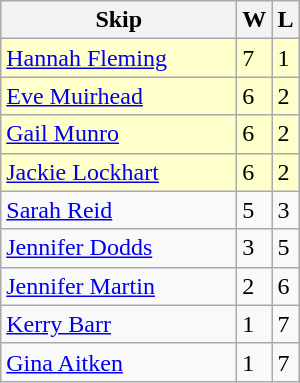<table class=wikitable>
<tr>
<th width=150>Skip</th>
<th>W</th>
<th>L</th>
</tr>
<tr bgcolor=#ffffcc>
<td><a href='#'>Hannah Fleming</a></td>
<td>7</td>
<td>1</td>
</tr>
<tr bgcolor=#ffffcc>
<td><a href='#'>Eve Muirhead</a></td>
<td>6</td>
<td>2</td>
</tr>
<tr bgcolor=#ffffcc>
<td><a href='#'>Gail Munro</a></td>
<td>6</td>
<td>2</td>
</tr>
<tr bgcolor=#ffffcc>
<td><a href='#'>Jackie Lockhart</a></td>
<td>6</td>
<td>2</td>
</tr>
<tr>
<td><a href='#'>Sarah Reid</a></td>
<td>5</td>
<td>3</td>
</tr>
<tr>
<td><a href='#'>Jennifer Dodds</a></td>
<td>3</td>
<td>5</td>
</tr>
<tr>
<td><a href='#'>Jennifer Martin</a></td>
<td>2</td>
<td>6</td>
</tr>
<tr>
<td><a href='#'>Kerry Barr</a></td>
<td>1</td>
<td>7</td>
</tr>
<tr>
<td><a href='#'>Gina Aitken</a></td>
<td>1</td>
<td>7</td>
</tr>
</table>
